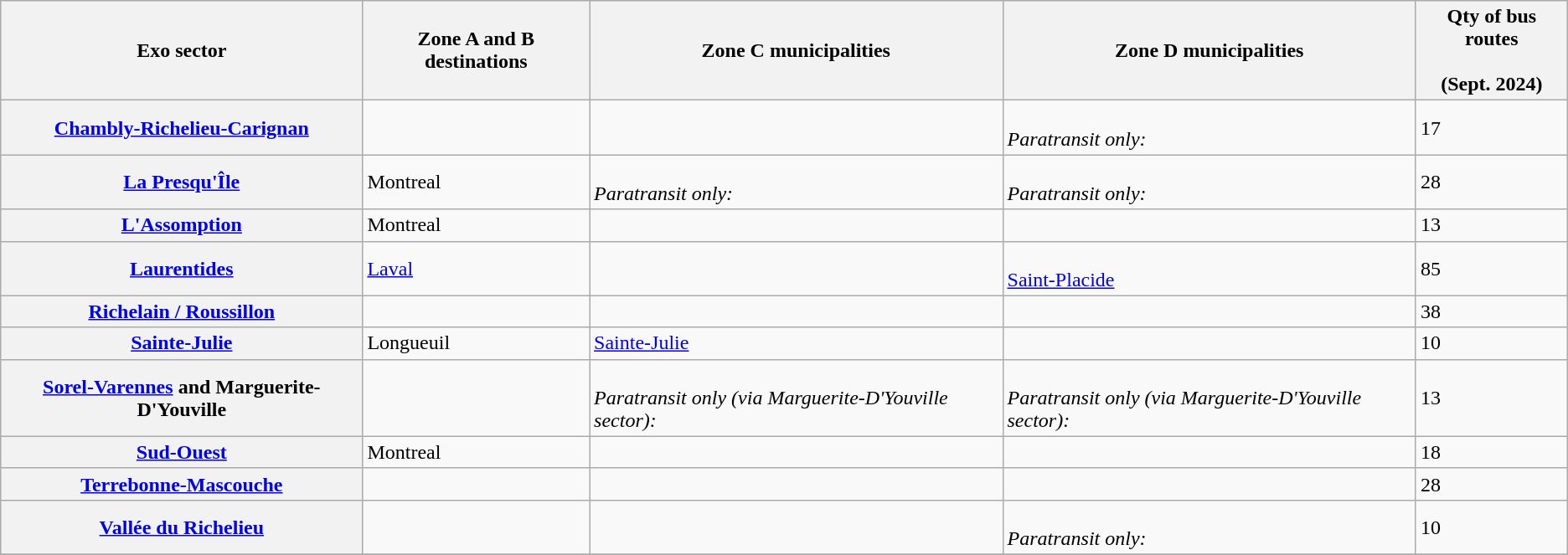<table class="wikitable">
<tr>
<th>Exo sector</th>
<th>Zone A and B destinations</th>
<th>Zone C municipalities</th>
<th>Zone D municipalities</th>
<th>Qty of bus routes<br><br>(Sept. 2024)</th>
</tr>
<tr>
<th><a href='#'>Chambly-Richelieu-Carignan</a></th>
<td></td>
<td></td>
<td><br><em>Paratransit only:</em> </td>
<td>17</td>
</tr>
<tr>
<th><a href='#'>La Presqu'Île</a></th>
<td>Montreal</td>
<td><br><em>Paratransit only:</em> </td>
<td><br><em>Paratransit only:</em> </td>
<td>28</td>
</tr>
<tr>
<th><a href='#'>L'Assomption</a></th>
<td>Montreal</td>
<td></td>
<td></td>
<td>13</td>
</tr>
<tr>
<th><a href='#'>Laurentides</a></th>
<td><a href='#'>Laval</a></td>
<td></td>
<td><br><a href='#'>Saint-Placide</a></td>
<td>85</td>
</tr>
<tr>
<th><a href='#'>Richelain / Roussillon</a></th>
<td></td>
<td></td>
<td></td>
<td>38</td>
</tr>
<tr>
<th><a href='#'>Sainte-Julie</a></th>
<td>Longueuil</td>
<td><a href='#'>Sainte-Julie</a></td>
<td></td>
<td>10</td>
</tr>
<tr>
<th><a href='#'>Sorel-Varennes</a> and Marguerite-D'Youville</th>
<td></td>
<td><br><em>Paratransit only (via Marguerite-D'Youville sector):</em> </td>
<td><br><em>Paratransit only (via Marguerite-D'Youville sector):</em> </td>
<td>13</td>
</tr>
<tr>
<th><a href='#'>Sud-Ouest</a></th>
<td>Montreal</td>
<td></td>
<td></td>
<td>18</td>
</tr>
<tr>
<th><a href='#'>Terrebonne-Mascouche</a></th>
<td></td>
<td></td>
<td></td>
<td>28</td>
</tr>
<tr>
<th><a href='#'>Vallée du Richelieu</a></th>
<td></td>
<td></td>
<td><br><em>Paratransit only:</em> </td>
<td>10</td>
</tr>
<tr>
</tr>
</table>
